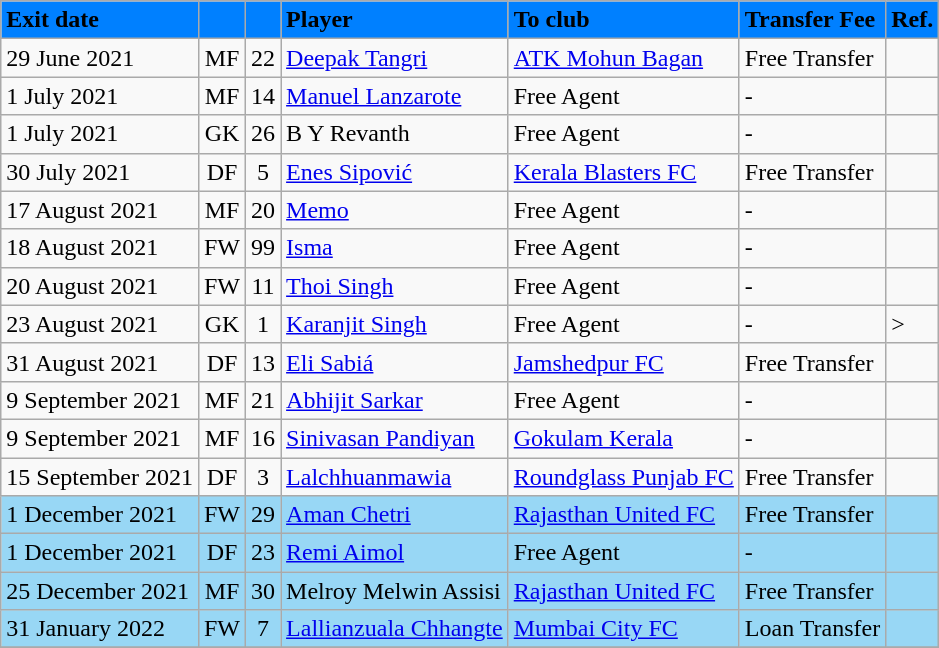<table class="wikitable sortable">
<tr>
<th style="background:#0080ff; color:#000000; text-align:left;">Exit date</th>
<th style="background:#0080ff; color:#000000; text-align:left;"></th>
<th style="background:#0080ff; color:#000000; text-align:left;"></th>
<th style="background:#0080ff; color:#000000; text-align:left;">Player</th>
<th style="background:#0080ff; color:#000000; text-align:left;">To club</th>
<th style="background:#0080ff; color:#000000; text-align:left;">Transfer Fee</th>
<th style="background:#0080ff; color:#000000; text-align:left;">Ref.</th>
</tr>
<tr>
<td>29 June 2021</td>
<td style="text-align:center;">MF</td>
<td style="text-align:center;">22</td>
<td style="text-align:left;"> <a href='#'>Deepak Tangri</a></td>
<td style="text-align:left;"> <a href='#'>ATK Mohun Bagan</a></td>
<td>Free Transfer</td>
<td></td>
</tr>
<tr>
<td>1 July 2021</td>
<td style="text-align:center;">MF</td>
<td style="text-align:center;">14</td>
<td style="text-align:left;"><a href='#'>Manuel Lanzarote</a></td>
<td style="text-align:left;">Free Agent</td>
<td>-</td>
<td></td>
</tr>
<tr>
<td>1 July 2021</td>
<td style="text-align:center;">GK</td>
<td style="text-align:center;">26</td>
<td style="text-align:left;">B Y Revanth</td>
<td style="text-align:left;">Free Agent</td>
<td>-</td>
<td></td>
</tr>
<tr>
<td>30 July 2021</td>
<td style="text-align:center;">DF</td>
<td style="text-align:center;">5</td>
<td style="text-align:left;"> <a href='#'>Enes Sipović</a></td>
<td style="text-align:left;"> <a href='#'>Kerala Blasters FC</a></td>
<td>Free Transfer</td>
<td></td>
</tr>
<tr>
<td>17 August 2021</td>
<td style="text-align:center;">MF</td>
<td style="text-align:center;">20</td>
<td style="text-align:left;"> <a href='#'>Memo</a></td>
<td style="text-align:left;">Free Agent</td>
<td>-</td>
<td></td>
</tr>
<tr>
<td>18 August 2021</td>
<td style="text-align:center;">FW</td>
<td style="text-align:center;">99</td>
<td style="text-align:left;"> <a href='#'>Isma</a></td>
<td style="text-align:left;">Free Agent</td>
<td>-</td>
<td></td>
</tr>
<tr>
<td>20 August 2021</td>
<td style="text-align:center;">FW</td>
<td style="text-align:center;">11</td>
<td style="text-align:left;"> <a href='#'>Thoi Singh</a></td>
<td style="text-align:left;">Free Agent</td>
<td>-</td>
<td></td>
</tr>
<tr>
<td>23 August 2021</td>
<td style="text-align:center;">GK</td>
<td style="text-align:center;">1</td>
<td style="text-align:left;"> <a href='#'>Karanjit Singh</a></td>
<td style="text-align:left;">Free Agent</td>
<td>-</td>
<td>></td>
</tr>
<tr>
<td>31 August 2021</td>
<td style="text-align:center;">DF</td>
<td style="text-align:center;">13</td>
<td style="text-align:left;"> <a href='#'>Eli Sabiá</a></td>
<td style="text-align:left;"> <a href='#'>Jamshedpur FC</a></td>
<td>Free Transfer</td>
<td></td>
</tr>
<tr>
<td>9 September 2021</td>
<td style="text-align:center;">MF</td>
<td style="text-align:center;">21</td>
<td style="text-align:left;"> <a href='#'>Abhijit Sarkar</a></td>
<td style="text-align:left;">Free Agent</td>
<td>-</td>
<td></td>
</tr>
<tr>
<td>9 September 2021</td>
<td style="text-align:center;">MF</td>
<td style="text-align:center;">16</td>
<td style="text-align:left;"> <a href='#'>Sinivasan Pandiyan</a></td>
<td style="text-align:left;"><a href='#'>Gokulam Kerala</a></td>
<td>-</td>
<td></td>
</tr>
<tr>
<td>15 September 2021</td>
<td style="text-align:center;">DF</td>
<td style="text-align:center;">3</td>
<td style="text-align:left;"> <a href='#'>Lalchhuanmawia</a></td>
<td style="text-align:left;"> <a href='#'>Roundglass Punjab FC</a></td>
<td>Free Transfer</td>
<td></td>
</tr>
<tr bgcolor=#98d7f5>
<td>1 December 2021</td>
<td style="text-align:center;">FW</td>
<td style="text-align:center;">29</td>
<td style="text-align:left;"> <a href='#'>Aman Chetri</a></td>
<td style="text-align:left;"> <a href='#'>Rajasthan United FC</a></td>
<td>Free Transfer</td>
<td></td>
</tr>
<tr bgcolor=#98d7f5>
<td>1 December 2021</td>
<td style="text-align:center;">DF</td>
<td style="text-align:center;">23</td>
<td style="text-align:left;"> <a href='#'>Remi Aimol</a></td>
<td style="text-align:left;">Free Agent</td>
<td>-</td>
<td></td>
</tr>
<tr bgcolor=#98d7f5>
<td>25 December 2021</td>
<td style="text-align:center;">MF</td>
<td style="text-align:center;">30</td>
<td style="text-align:left;"> Melroy Melwin Assisi</td>
<td style="text-align:left;"> <a href='#'>Rajasthan United FC</a></td>
<td>Free Transfer</td>
<td></td>
</tr>
<tr bgcolor=#98d7f5>
<td>31 January 2022</td>
<td style="text-align:center;">FW</td>
<td style="text-align:center;">7</td>
<td style="text-align:left;"> <a href='#'>Lallianzuala Chhangte</a></td>
<td style="text-align:left;"> <a href='#'>Mumbai City FC</a></td>
<td>Loan Transfer</td>
<td></td>
</tr>
<tr bgcolor=#98d7f5>
</tr>
</table>
